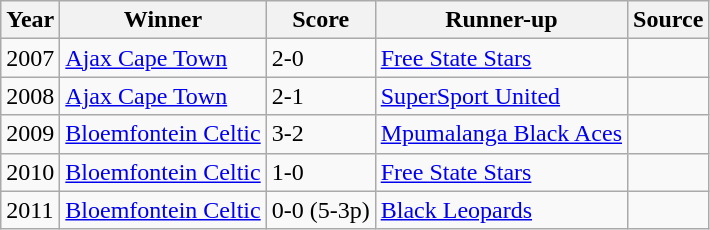<table class="wikitable">
<tr>
<th>Year</th>
<th>Winner</th>
<th>Score</th>
<th>Runner-up</th>
<th>Source</th>
</tr>
<tr>
<td>2007</td>
<td> <a href='#'>Ajax Cape Town</a></td>
<td>2-0</td>
<td> <a href='#'>Free State Stars</a></td>
<td></td>
</tr>
<tr>
<td>2008</td>
<td> <a href='#'>Ajax Cape Town</a></td>
<td>2-1</td>
<td> <a href='#'>SuperSport United</a></td>
<td></td>
</tr>
<tr>
<td>2009</td>
<td> <a href='#'>Bloemfontein Celtic</a></td>
<td>3-2</td>
<td> <a href='#'>Mpumalanga Black Aces</a></td>
<td></td>
</tr>
<tr>
<td>2010</td>
<td> <a href='#'>Bloemfontein Celtic</a></td>
<td>1-0</td>
<td> <a href='#'>Free State Stars</a></td>
<td></td>
</tr>
<tr>
<td>2011</td>
<td> <a href='#'>Bloemfontein Celtic</a></td>
<td>0-0 (5-3p)</td>
<td> <a href='#'>Black Leopards</a></td>
<td></td>
</tr>
</table>
